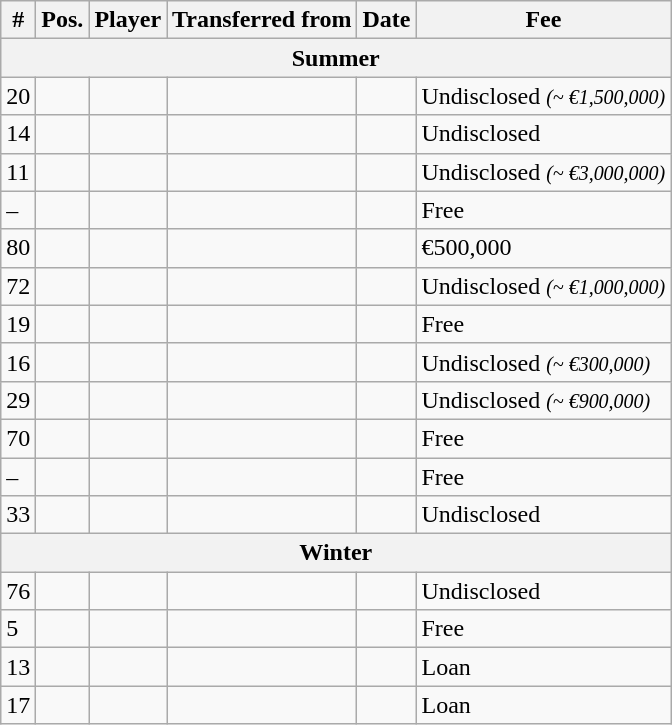<table class="wikitable sortable" text-align:center; font-size:95%; text-align:left;">
<tr>
<th>#</th>
<th>Pos.</th>
<th>Player</th>
<th>Transferred from</th>
<th>Date</th>
<th>Fee</th>
</tr>
<tr>
<th colspan=6 text-align:center;">Summer</th>
</tr>
<tr>
<td>20</td>
<td></td>
<td></td>
<td></td>
<td></td>
<td>Undisclosed <small><em>(~ €1,500,000)</em></small></td>
</tr>
<tr>
<td>14</td>
<td></td>
<td></td>
<td></td>
<td></td>
<td>Undisclosed</td>
</tr>
<tr>
<td>11</td>
<td></td>
<td></td>
<td></td>
<td></td>
<td>Undisclosed <small><em>(~ €3,000,000)</em></small></td>
</tr>
<tr>
<td>–</td>
<td></td>
<td></td>
<td></td>
<td></td>
<td>Free</td>
</tr>
<tr>
<td>80</td>
<td></td>
<td></td>
<td></td>
<td></td>
<td>€500,000</td>
</tr>
<tr>
<td>72</td>
<td></td>
<td></td>
<td></td>
<td></td>
<td>Undisclosed <small><em>(~ €1,000,000)</em></small></td>
</tr>
<tr>
<td>19</td>
<td></td>
<td></td>
<td></td>
<td></td>
<td>Free</td>
</tr>
<tr>
<td>16</td>
<td></td>
<td></td>
<td></td>
<td></td>
<td>Undisclosed <small><em>(~ €300,000)</em></small></td>
</tr>
<tr>
<td>29</td>
<td></td>
<td></td>
<td></td>
<td></td>
<td>Undisclosed <small><em>(~ €900,000)</em></small></td>
</tr>
<tr>
<td>70</td>
<td></td>
<td></td>
<td></td>
<td></td>
<td>Free</td>
</tr>
<tr>
<td>–</td>
<td></td>
<td></td>
<td></td>
<td></td>
<td>Free</td>
</tr>
<tr>
<td>33</td>
<td></td>
<td></td>
<td></td>
<td></td>
<td>Undisclosed</td>
</tr>
<tr>
<th colspan=6 text-align:center;">Winter</th>
</tr>
<tr>
<td>76</td>
<td></td>
<td></td>
<td></td>
<td></td>
<td>Undisclosed</td>
</tr>
<tr>
<td>5</td>
<td></td>
<td></td>
<td></td>
<td></td>
<td>Free</td>
</tr>
<tr>
<td>13</td>
<td></td>
<td></td>
<td></td>
<td></td>
<td>Loan</td>
</tr>
<tr>
<td>17</td>
<td></td>
<td></td>
<td></td>
<td></td>
<td>Loan</td>
</tr>
</table>
